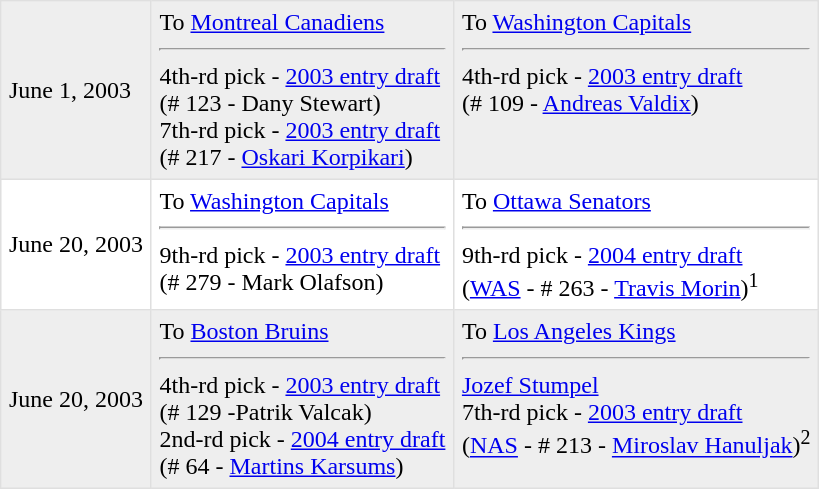<table border=1 style="border-collapse:collapse" bordercolor="#DFDFDF"  cellpadding="5">
<tr bgcolor="#eeeeee">
<td>June 1, 2003</td>
<td valign="top">To <a href='#'>Montreal Canadiens</a><hr>4th-rd pick - <a href='#'>2003 entry draft</a><br>(# 123 - Dany Stewart)<br>7th-rd pick - <a href='#'>2003 entry draft</a><br>(# 217 - <a href='#'>Oskari Korpikari</a>)</td>
<td valign="top">To <a href='#'>Washington Capitals</a><hr>4th-rd pick - <a href='#'>2003 entry draft</a><br>(# 109 - <a href='#'>Andreas Valdix</a>)</td>
</tr>
<tr>
<td>June 20, 2003</td>
<td valign="top">To <a href='#'>Washington Capitals</a><hr>9th-rd pick - <a href='#'>2003 entry draft</a><br>(# 279 - Mark Olafson)</td>
<td valign="top">To <a href='#'>Ottawa Senators</a><hr>9th-rd pick - <a href='#'>2004 entry draft</a><br>(<a href='#'>WAS</a> - # 263 - <a href='#'>Travis Morin</a>)<sup>1</sup></td>
</tr>
<tr bgcolor="#eeeeee">
<td>June 20, 2003</td>
<td valign="top">To <a href='#'>Boston Bruins</a><hr>4th-rd pick - <a href='#'>2003 entry draft</a><br>(# 129 -Patrik Valcak)<br>2nd-rd pick - <a href='#'>2004 entry draft</a><br>(# 64 - <a href='#'>Martins Karsums</a>)</td>
<td valign="top">To <a href='#'>Los Angeles Kings</a><hr><a href='#'>Jozef Stumpel</a><br>7th-rd pick - <a href='#'>2003 entry draft</a><br>(<a href='#'>NAS</a> - # 213 -  <a href='#'>Miroslav Hanuljak</a>)<sup>2</sup></td>
</tr>
</table>
